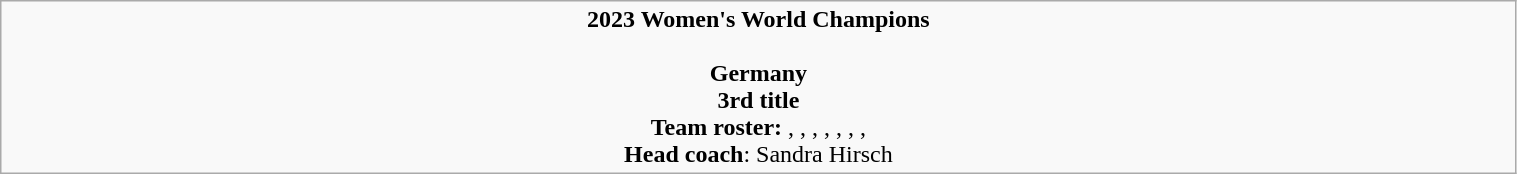<table class="wikitable" style="width: 80%;">
<tr style="text-align: center;">
<td><strong>2023 Women's World Champions</strong><br><br><strong>Germany</strong><br><strong>3rd title</strong><br><strong>Team roster:</strong> , , , , , , , <br><strong>Head coach</strong>: Sandra Hirsch</td>
</tr>
</table>
